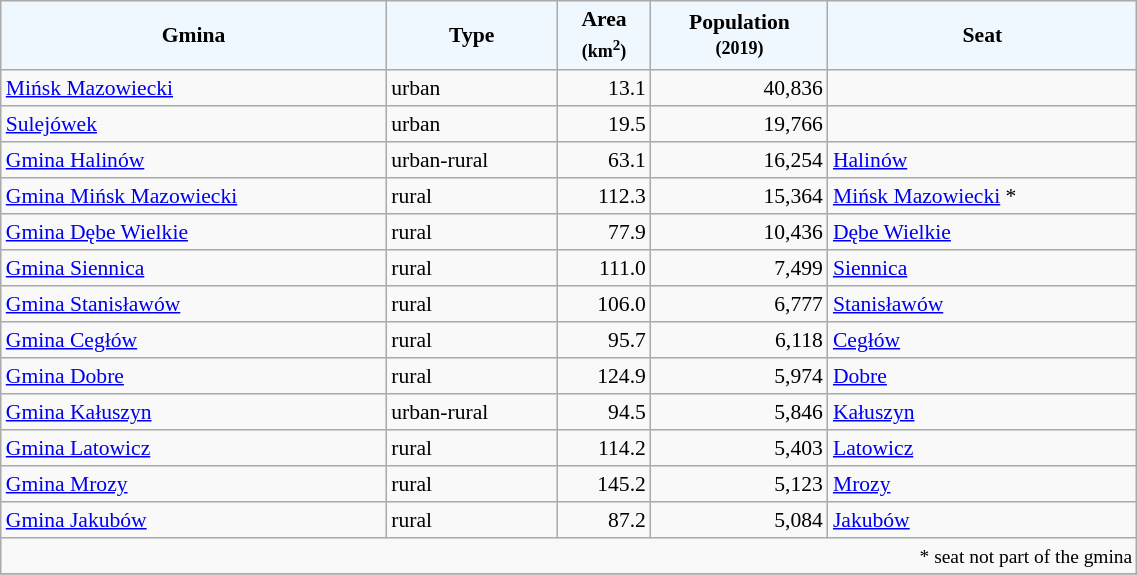<table class="wikitable sortable" width="60%" style="font-size:90%;line-height:120%;">
<tr bgcolor="F0F8FF">
<td style="text-align:center;"><strong>Gmina</strong></td>
<td style="text-align:center;"><strong>Type</strong></td>
<td style="text-align:center;"><strong>Area<br><small>(km<sup>2</sup>)</small></strong></td>
<td style="text-align:center;"><strong>Population<br><small>(2019)</small></strong></td>
<td style="text-align:center;"><strong>Seat</strong></td>
</tr>
<tr>
<td><a href='#'>Mińsk Mazowiecki</a></td>
<td>urban</td>
<td style="text-align:right;">13.1</td>
<td style="text-align:right;">40,836</td>
<td> </td>
</tr>
<tr>
<td><a href='#'>Sulejówek</a></td>
<td>urban</td>
<td style="text-align:right;">19.5</td>
<td style="text-align:right;">19,766</td>
<td> </td>
</tr>
<tr>
<td><a href='#'>Gmina Halinów</a></td>
<td>urban-rural</td>
<td style="text-align:right;">63.1</td>
<td style="text-align:right;">16,254</td>
<td><a href='#'>Halinów</a></td>
</tr>
<tr>
<td><a href='#'>Gmina Mińsk Mazowiecki</a></td>
<td>rural</td>
<td style="text-align:right;">112.3</td>
<td style="text-align:right;">15,364</td>
<td><a href='#'>Mińsk Mazowiecki</a> *</td>
</tr>
<tr>
<td><a href='#'>Gmina Dębe Wielkie</a></td>
<td>rural</td>
<td style="text-align:right;">77.9</td>
<td style="text-align:right;">10,436</td>
<td><a href='#'>Dębe Wielkie</a></td>
</tr>
<tr>
<td><a href='#'>Gmina Siennica</a></td>
<td>rural</td>
<td style="text-align:right;">111.0</td>
<td style="text-align:right;">7,499</td>
<td><a href='#'>Siennica</a></td>
</tr>
<tr>
<td><a href='#'>Gmina Stanisławów</a></td>
<td>rural</td>
<td style="text-align:right;">106.0</td>
<td style="text-align:right;">6,777</td>
<td><a href='#'>Stanisławów</a></td>
</tr>
<tr>
<td><a href='#'>Gmina Cegłów</a></td>
<td>rural</td>
<td style="text-align:right;">95.7</td>
<td style="text-align:right;">6,118</td>
<td><a href='#'>Cegłów</a></td>
</tr>
<tr>
<td><a href='#'>Gmina Dobre</a></td>
<td>rural</td>
<td style="text-align:right;">124.9</td>
<td style="text-align:right;">5,974</td>
<td><a href='#'>Dobre</a></td>
</tr>
<tr>
<td><a href='#'>Gmina Kałuszyn</a></td>
<td>urban-rural</td>
<td style="text-align:right;">94.5</td>
<td style="text-align:right;">5,846</td>
<td><a href='#'>Kałuszyn</a></td>
</tr>
<tr>
<td><a href='#'>Gmina Latowicz</a></td>
<td>rural</td>
<td style="text-align:right;">114.2</td>
<td style="text-align:right;">5,403</td>
<td><a href='#'>Latowicz</a></td>
</tr>
<tr>
<td><a href='#'>Gmina Mrozy</a></td>
<td>rural</td>
<td style="text-align:right;">145.2</td>
<td style="text-align:right;">5,123</td>
<td><a href='#'>Mrozy</a></td>
</tr>
<tr>
<td><a href='#'>Gmina Jakubów</a></td>
<td>rural</td>
<td style="text-align:right;">87.2</td>
<td style="text-align:right;">5,084</td>
<td><a href='#'>Jakubów</a></td>
</tr>
<tr>
<td colspan=5 style="text-align:right;font-size:90%">* seat not part of the gmina</td>
</tr>
<tr>
</tr>
</table>
